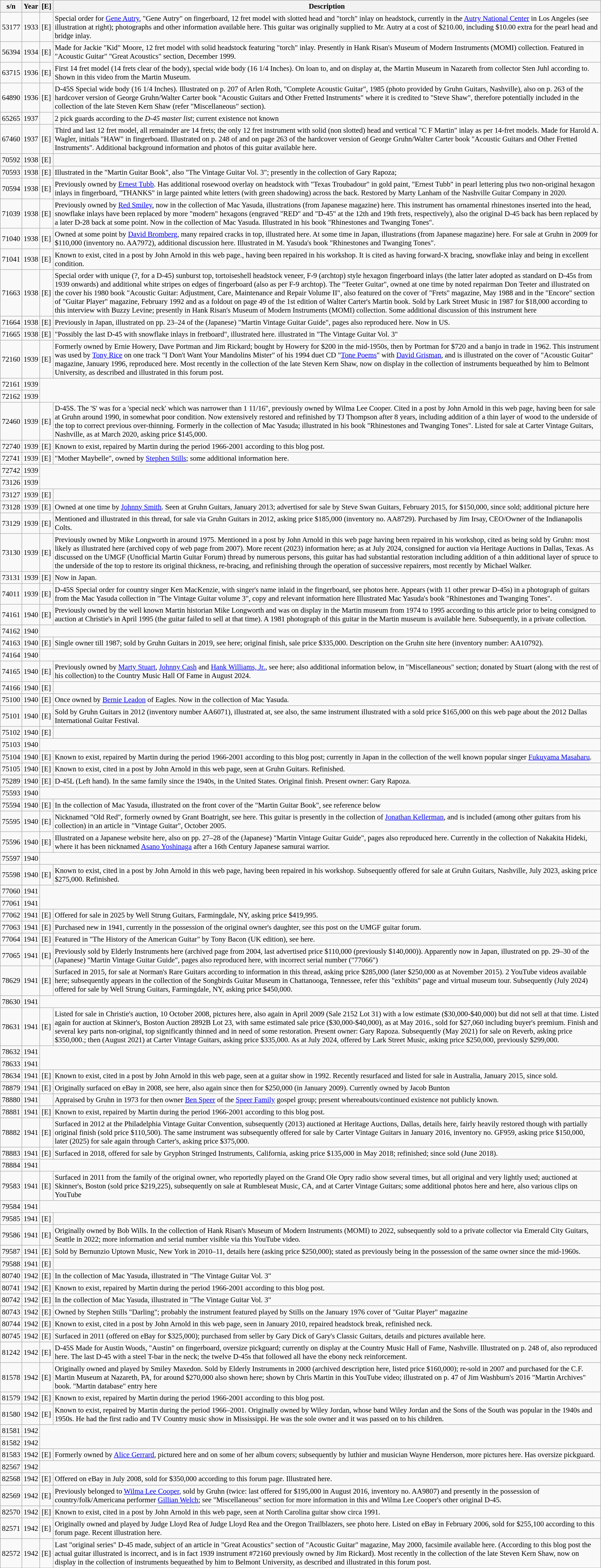<table class="wikitable" style="font-size: 95%;">
<tr>
<th>s/n</th>
<th>Year</th>
<th>[E]</th>
<th>Description</th>
</tr>
<tr>
<td>53177</td>
<td>1933</td>
<td>[E]</td>
<td>Special order for <a href='#'>Gene Autry</a>, "Gene Autry" on fingerboard, 12 fret model with slotted head and "torch" inlay on headstock, currently in the <a href='#'>Autry National Center</a> in Los Angeles (see illustration at right); photographs and other information available here. This guitar was originally supplied to Mr. Autry at a cost of $210.00, including $10.00 extra for the pearl head and bridge inlay.</td>
</tr>
<tr>
<td>56394</td>
<td>1934</td>
<td>[E]</td>
<td>Made for Jackie "Kid" Moore, 12 fret model with solid headstock featuring "torch" inlay. Presently in Hank Risan's Museum of Modern Instruments (MOMI) collection. Featured in "Acoustic Guitar" "Great Acoustics" section, December 1999.</td>
</tr>
<tr>
<td>63715</td>
<td>1936</td>
<td>[E]</td>
<td>First 14 fret model (14 frets clear of the body), special wide body (16 1/4 Inches). On loan to, and on display at, the Martin Museum in Nazareth from collector Sten Juhl according to. Shown in this video from the Martin Museum.</td>
</tr>
<tr>
<td>64890</td>
<td>1936</td>
<td>[E]</td>
<td>D-45S Special wide body (16 1/4 Inches). Illustrated on p. 207 of Arlen Roth, "Complete Acoustic Guitar", 1985 (photo provided by Gruhn Guitars, Nashville), also on p. 263 of the hardcover version of George Gruhn/Walter Carter book "Acoustic Guitars and Other Fretted Instruments" where it is credited to "Steve Shaw", therefore potentially included in the collection of the late Steven Kern Shaw (refer "Miscellaneous" section).</td>
</tr>
<tr>
<td>65265</td>
<td>1937</td>
<td> </td>
<td>2 pick guards according to the <em>D-45 master list</em>; current existence not known</td>
</tr>
<tr>
<td>67460</td>
<td>1937</td>
<td>[E]</td>
<td>Third and last 12 fret model, all remainder are 14 frets; the only 12 fret instrument with solid (non slotted) head and vertical "C F Martin" inlay as per 14-fret models. Made for Harold A. Wagler, initials "HAW" in fingerboard. Illustrated on p. 248 of and on page 263 of the hardcover version of George Gruhn/Walter Carter book "Acoustic Guitars and Other Fretted Instruments". Additional background information and photos of this guitar available here.</td>
</tr>
<tr>
<td>70592</td>
<td>1938</td>
<td>[E]</td>
<td></td>
</tr>
<tr>
<td>70593</td>
<td>1938</td>
<td>[E]</td>
<td>Illustrated in the "Martin Guitar Book", also "The Vintage Guitar Vol. 3"; presently in the collection of Gary Rapoza;</td>
</tr>
<tr>
<td>70594</td>
<td>1938</td>
<td>[E]</td>
<td>Previously owned by <a href='#'>Ernest Tubb</a>. Has additional rosewood overlay on headstock with "Texas Troubadour" in gold paint, "Ernest Tubb" in pearl lettering plus two non-original hexagon inlays in fingerboard, "THANKS" in large painted white letters (with green shadowing) across the back. Restored by Marty Lanham of the Nashville Guitar Company in 2020.</td>
</tr>
<tr>
<td>71039</td>
<td>1938</td>
<td>[E]</td>
<td>Previously owned by <a href='#'>Red Smiley</a>, now in the collection of Mac Yasuda, illustrations (from Japanese magazine) here. This instrument has ornamental rhinestones inserted into the head, snowflake inlays have been replaced by more "modern" hexagons (engraved "RED" and "D-45" at the 12th and 19th frets, respectively), also the original D-45 back has been replaced by a later D-28 back at some point. Now in the collection of Mac Yasuda. Illustrated in his book "Rhinestones and Twanging Tones".</td>
</tr>
<tr>
<td>71040</td>
<td>1938</td>
<td>[E]</td>
<td>Owned at some point by <a href='#'>David Bromberg</a>, many repaired cracks in top, illustrated here. At some time in Japan, illustrations (from Japanese magazine) here. For sale at Gruhn in 2009 for $110,000 (inventory no. AA7972), additional discussion here.  Illustrated in M. Yasuda's book "Rhinestones and Twanging Tones".</td>
</tr>
<tr>
<td>71041</td>
<td>1938</td>
<td>[E]</td>
<td>Known to exist, cited in a post by John Arnold in this web page., having been repaired in his workshop. It is cited as having forward-X bracing, snowflake inlay and being in excellent condition.</td>
</tr>
<tr>
<td>71663</td>
<td>1938</td>
<td>[E]</td>
<td>Special order with unique (?, for a D-45) sunburst top, tortoiseshell headstock veneer, F-9 (archtop) style hexagon fingerboard inlays (the latter later adopted as standard on D-45s from 1939 onwards) and additional white stripes on edges of fingerboard (also as per F-9 archtop). The "Teeter Guitar", owned at one time by noted repairman Don Teeter and illustrated on the cover his 1980 book "Acoustic Guitar: Adjustment, Care, Maintenance and Repair Volume II", also featured on the cover of "Frets" magazine, May 1988 and in the "Encore" section of "Guitar Player" magazine, February 1992 and as a foldout on page 49 of the 1st edition of Walter Carter's Martin book. Sold by Lark Street Music in 1987 for $18,000 according to this interview with Buzzy Levine; presently in Hank Risan's Museum of Modern Instruments (MOMI) collection. Some additional discussion of this instrument here</td>
</tr>
<tr>
<td>71664</td>
<td>1938</td>
<td>[E]</td>
<td>Previously in Japan, illustrated on pp. 23–24 of the (Japanese) "Martin Vintage Guitar Guide", pages also reproduced here. Now in US.</td>
</tr>
<tr>
<td>71665</td>
<td>1938</td>
<td>[E]</td>
<td>"Possibly the last D-45 with snowflake inlays in fretboard", illustrated here.  illustrated in "The Vintage Guitar Vol. 3"</td>
</tr>
<tr>
<td>72160</td>
<td>1939</td>
<td>[E]</td>
<td>Formerly owned by Ernie Howery, Dave Portman and Jim Rickard; bought by Howery for $200 in the mid-1950s, then by Portman for $720 and a banjo in trade in 1962. This instrument was used by <a href='#'>Tony Rice</a> on one track "I Don't Want Your Mandolins Mister" of his 1994 duet CD "<a href='#'>Tone Poems</a>" with <a href='#'>David Grisman</a>, and is illustrated on the cover of "Acoustic Guitar" magazine, January 1996, reproduced here. Most recently in the collection of the late Steven Kern Shaw, now on display in the collection of instruments bequeathed by him to Belmont University, as described and illustrated in this forum post.</td>
</tr>
<tr>
<td>72161</td>
<td>1939</td>
</tr>
<tr>
<td>72162</td>
<td>1939</td>
</tr>
<tr>
<td>72460</td>
<td>1939</td>
<td>[E]</td>
<td>D-45S. The 'S' was for a 'special neck' which was narrower than 1 11/16", previously owned by Wilma Lee Cooper. Cited in a post by John Arnold in this web page, having been for sale at Gruhn around 1990, in somewhat poor condition. Now extensively restored and refinished by TJ Thompson after 8 years, including addition of a thin layer of wood to the underside of the top to correct previous over-thinning. Formerly in the collection of Mac Yasuda; illustrated in his book "Rhinestones and Twanging Tones". Listed for sale at Carter Vintage Guitars, Nashville, as at March 2020, asking price $145,000.</td>
</tr>
<tr>
<td>72740</td>
<td>1939</td>
<td>[E]</td>
<td>Known to exist, repaired by Martin during the period 1966-2001 according to this blog post.</td>
</tr>
<tr>
<td>72741</td>
<td>1939</td>
<td>[E]</td>
<td>"Mother Maybelle", owned by <a href='#'>Stephen Stills</a>; some additional information here.</td>
</tr>
<tr>
<td>72742</td>
<td>1939</td>
</tr>
<tr>
<td>73126</td>
<td>1939</td>
</tr>
<tr>
<td>73127</td>
<td>1939</td>
<td>[E]</td>
<td></td>
</tr>
<tr>
<td>73128</td>
<td>1939</td>
<td>[E]</td>
<td>Owned at one time by <a href='#'>Johnny Smith</a>. Seen at Gruhn Guitars, January 2013; advertised for sale by Steve Swan Guitars, February 2015, for $150,000, since sold; additional picture here</td>
</tr>
<tr>
<td>73129</td>
<td>1939</td>
<td>[E]</td>
<td>Mentioned and illustrated in this thread, for sale via Gruhn Guitars in 2012, asking price $185,000 (inventory no. AA8729). Purchased by Jim Irsay, CEO/Owner of the Indianapolis Colts.</td>
</tr>
<tr>
<td>73130</td>
<td>1939</td>
<td>[E]</td>
<td>Previously owned by Mike Longworth in around 1975. Mentioned in a post by John Arnold in this web page having been repaired in his workshop, cited as being sold by Gruhn: most likely as illustrated here (archived copy of web page from 2007). More recent (2023) information here; as at July 2024, consigned for auction via Heritage Auctions in Dallas, Texas. As discussed on the UMGF (Unofficial Martin Guitar Forum) thread by numerous persons, this guitar has had substantial restoration including addition of a thin additional layer of spruce to the underside of the top to restore its original thickness, re-bracing, and refinishing through the operation of successive repairers, most recently by Michael Walker.</td>
</tr>
<tr>
<td>73131</td>
<td>1939</td>
<td>[E]</td>
<td>Now in Japan.</td>
</tr>
<tr>
<td>74011</td>
<td>1939</td>
<td>[E]</td>
<td>D-45S Special order for country singer Ken MacKenzie, with singer's name inlaid in the fingerboard, see photos here. Appears (with 11 other prewar D-45s) in a photograph of guitars from the Mac Yasuda collection in "The Vintage Guitar volume 3", copy and relevant information here Illustrated Mac Yasuda's book "Rhinestones and Twanging Tones".</td>
</tr>
<tr>
<td>74161</td>
<td>1940</td>
<td>[E]</td>
<td>Previously owned by the well known Martin historian Mike Longworth and was on display in the Martin museum from 1974 to 1995 according to this article prior to being consigned to auction at Christie's in April 1995 (the guitar failed to sell at that time). A 1981 photograph of this guitar in the Martin museum is available here. Subsequently, in a private collection.</td>
</tr>
<tr>
<td>74162</td>
<td>1940</td>
</tr>
<tr>
<td>74163</td>
<td>1940</td>
<td>[E]</td>
<td>Single owner till 1987; sold by Gruhn Guitars in 2019, see here; original finish, sale price $335,000. Description on the Gruhn site here (inventory number: AA10792).</td>
</tr>
<tr>
<td>74164</td>
<td>1940</td>
</tr>
<tr>
<td>74165</td>
<td>1940</td>
<td>[E]</td>
<td>Previously owned by <a href='#'>Marty Stuart</a>, <a href='#'>Johnny Cash</a> and <a href='#'>Hank Williams, Jr.</a>, see here; also additional information below, in "Miscellaneous" section; donated by Stuart (along with the rest of his collection) to the Country Music Hall Of Fame in August 2024.</td>
</tr>
<tr>
<td>74166</td>
<td>1940</td>
<td>[E]</td>
<td></td>
</tr>
<tr>
<td>75100</td>
<td>1940</td>
<td>[E]</td>
<td>Once owned by <a href='#'>Bernie Leadon</a> of Eagles. Now in the collection of Mac Yasuda.</td>
</tr>
<tr>
<td>75101</td>
<td>1940</td>
<td>[E]</td>
<td>Sold by Gruhn Guitars in 2012 (inventory number AA6071), illustrated at, see also, the same instrument illustrated with a sold price $165,000 on this web page about the 2012 Dallas International Guitar Festival.</td>
</tr>
<tr>
<td>75102</td>
<td>1940</td>
<td>[E]</td>
<td></td>
</tr>
<tr>
<td>75103</td>
<td>1940</td>
</tr>
<tr>
<td>75104</td>
<td>1940</td>
<td>[E]</td>
<td>Known to exist, repaired by Martin during the period 1966-2001 according to this blog post; currently in Japan in the collection of the well known popular singer <a href='#'>Fukuyama Masaharu</a>.</td>
</tr>
<tr>
<td>75105</td>
<td>1940</td>
<td>[E]</td>
<td>Known to exist, cited in a post by John Arnold in this web page, seen at Gruhn Guitars. Refinished.</td>
</tr>
<tr>
<td>75289</td>
<td>1940</td>
<td>[E]</td>
<td>D-45L (Left hand). In the same family since the 1940s, in the United States. Original finish. Present owner: Gary Rapoza.</td>
</tr>
<tr>
<td>75593</td>
<td>1940</td>
</tr>
<tr>
<td>75594</td>
<td>1940</td>
<td>[E]</td>
<td>In the collection of Mac Yasuda, illustrated on the front cover of the "Martin Guitar Book", see reference below</td>
</tr>
<tr>
<td>75595</td>
<td>1940</td>
<td>[E]</td>
<td>Nicknamed "Old Red", formerly owned by Grant Boatright, see here. This guitar is presently in the collection of <a href='#'>Jonathan Kellerman</a>, and is included (among other guitars from his collection) in an article in "Vintage Guitar", October 2005.</td>
</tr>
<tr>
<td>75596</td>
<td>1940</td>
<td>[E]</td>
<td>Illustrated on a Japanese website here, also on pp. 27–28 of the (Japanese) "Martin Vintage Guitar Guide", pages also reproduced here. Currently in the collection of Nakakita Hideki, where it has been nicknamed <a href='#'>Asano Yoshinaga</a> after a 16th Century Japanese samurai warrior.</td>
</tr>
<tr>
<td>75597</td>
<td>1940</td>
</tr>
<tr>
<td>75598</td>
<td>1940</td>
<td>[E]</td>
<td>Known to exist, cited in a post by John Arnold in this web page, having been repaired in his workshop. Subsequently offered for sale at Gruhn Guitars, Nashville, July 2023, asking price $275,000. Refinished.</td>
</tr>
<tr>
<td>77060</td>
<td>1941</td>
</tr>
<tr>
<td>77061</td>
<td>1941</td>
</tr>
<tr>
<td>77062</td>
<td>1941</td>
<td>[E]</td>
<td>Offered for sale in 2025 by Well Strung Guitars, Farmingdale, NY, asking price $419,995.</td>
</tr>
<tr>
<td>77063</td>
<td>1941</td>
<td>[E]</td>
<td>Purchased new in 1941, currently in the possession of the original owner's daughter, see this post on the UMGF guitar forum.</td>
</tr>
<tr>
<td>77064</td>
<td>1941</td>
<td>[E]</td>
<td>Featured in "The History of the American Guitar" by Tony Bacon (UK edition), see here.</td>
</tr>
<tr>
<td>77065</td>
<td>1941</td>
<td>[E]</td>
<td>Previously sold by Elderly Instruments here (archived page from 2004, last advertised price $110,000 (previously $140,000)). Apparently now in Japan, illustrated on pp. 29–30 of the (Japanese) "Martin Vintage Guitar Guide", pages also reproduced here, with incorrect serial number ("77066")</td>
</tr>
<tr>
<td>78629</td>
<td>1941</td>
<td>[E]</td>
<td>Surfaced in 2015, for sale at Norman's Rare Guitars according to information in this thread, asking price $285,000 (later $250,000 as at November 2015). 2 YouTube videos available here; subsequently appears in the collection of the Songbirds Guitar Museum in Chattanooga, Tennessee, refer this "exhibits" page and virtual museum tour. Subsequently (July 2024) offered for sale by Well Strung Guitars, Farmingdale, NY, asking price $450,000.</td>
</tr>
<tr>
<td>78630</td>
<td>1941</td>
</tr>
<tr>
<td>78631</td>
<td>1941</td>
<td>[E]</td>
<td>Listed for sale in Christie's auction, 10 October 2008, pictures here, also again in April 2009 (Sale 2152 Lot 31) with a low estimate ($30,000-$40,000) but did not sell at that time. Listed again for auction at Skinner's, Boston Auction 2892B Lot 23, with same estimated sale price ($30,000-$40,000), as at May 2016., sold for $27,060 including buyer's premium. Finish and several key parts non-original, top significantly thinned and in need of some restoration. Present owner: Gary Rapoza. Subsequently (May 2021) for sale on Reverb, asking price $350,000.; then (August 2021) at Carter Vintage Guitars, asking price $335,000. As at July 2024, offered by Lark Street Music, asking price $250,000, previously $299,000.</td>
</tr>
<tr>
<td>78632</td>
<td>1941</td>
</tr>
<tr>
<td>78633</td>
<td>1941</td>
</tr>
<tr>
<td>78634</td>
<td>1941</td>
<td>[E]</td>
<td>Known to exist, cited in a post by John Arnold in this web page, seen at a guitar show in 1992. Recently resurfaced and listed for sale in Australia, January 2015, since sold.</td>
</tr>
<tr>
<td>78879</td>
<td>1941</td>
<td>[E]</td>
<td>Originally surfaced on eBay in 2008, see here, also again since then for $250,000 (in January 2009). Currently owned by Jacob Bunton</td>
</tr>
<tr>
<td>78880</td>
<td>1941</td>
<td> </td>
<td>Appraised by Gruhn in 1973 for then owner <a href='#'>Ben Speer</a> of the <a href='#'>Speer Family</a> gospel group; present whereabouts/continued existence not publicly known.</td>
</tr>
<tr>
<td>78881</td>
<td>1941</td>
<td>[E]</td>
<td>Known to exist, repaired by Martin during the period 1966-2001 according to this blog post.</td>
</tr>
<tr>
<td>78882</td>
<td>1941</td>
<td>[E]</td>
<td>Surfaced in 2012 at the Philadelphia Vintage Guitar Convention, subsequently (2013) auctioned at Heritage Auctions, Dallas, details here, fairly heavily restored though with partially original finish (sold price $110,500). The same instrument was subsequently offered for sale by Carter Vintage Guitars in January 2016, inventory no. GF959, asking price $150,000, later (2025) for sale again through Carter's, asking price $375,000.</td>
</tr>
<tr>
<td>78883</td>
<td>1941</td>
<td>[E]</td>
<td>Surfaced in 2018, offered for sale by Gryphon Stringed Instruments, California, asking price $135,000 in May 2018; refinished; since sold (June 2018).</td>
</tr>
<tr>
<td>78884</td>
<td>1941</td>
</tr>
<tr>
<td>79583</td>
<td>1941</td>
<td>[E]</td>
<td>Surfaced in 2011 from the family of the original owner, who reportedly played on the Grand Ole Opry radio show several times, but all original and very lightly used; auctioned at Skinner's, Boston (sold price $219,225), subsequently on sale at Rumbleseat Music, CA, and at Carter Vintage Guitars; some additional photos here and here, also various clips on YouTube</td>
</tr>
<tr>
<td>79584</td>
<td>1941</td>
</tr>
<tr>
<td>79585</td>
<td>1941</td>
<td>[E]</td>
<td></td>
</tr>
<tr>
<td>79586</td>
<td>1941</td>
<td>[E]</td>
<td>Originally owned by Bob Wills. In the collection of Hank Risan's Museum of Modern Instruments (MOMI) to 2022, subsequently sold to a private collector via Emerald City Guitars, Seattle in 2022; more information and serial number visible via this YouTube video.</td>
</tr>
<tr>
<td>79587</td>
<td>1941</td>
<td>[E]</td>
<td>Sold by Bernunzio Uptown Music, New York in 2010–11, details here (asking price $250,000); stated as previously being in the possession of the same owner since the mid-1960s.</td>
</tr>
<tr>
<td>79588</td>
<td>1941</td>
<td>[E]</td>
<td></td>
</tr>
<tr>
<td>80740</td>
<td>1942</td>
<td>[E]</td>
<td>In the collection of Mac Yasuda, illustrated in "The Vintage Guitar Vol. 3"</td>
</tr>
<tr>
<td>80741</td>
<td>1942</td>
<td>[E]</td>
<td>Known to exist, repaired by Martin during the period 1966-2001 according to this blog post.</td>
</tr>
<tr>
<td>80742</td>
<td>1942</td>
<td>[E]</td>
<td>In the collection of Mac Yasuda, illustrated in "The Vintage Guitar Vol. 3"</td>
</tr>
<tr>
<td>80743</td>
<td>1942</td>
<td>[E]</td>
<td>Owned by Stephen Stills "Darling"; probably the instrument featured played by Stills on the January 1976 cover of "Guitar Player" magazine</td>
</tr>
<tr>
<td>80744</td>
<td>1942</td>
<td>[E]</td>
<td>Known to exist, cited in a post by John Arnold in this web page, seen in January 2010, repaired headstock break, refinished neck.</td>
</tr>
<tr>
<td>80745</td>
<td>1942</td>
<td>[E]</td>
<td>Surfaced in 2011 (offered on eBay for $325,000); purchased from seller by Gary Dick of Gary's Classic Guitars, details and pictures available here.</td>
</tr>
<tr>
<td>81242</td>
<td>1942</td>
<td>[E]</td>
<td>D-45S Made for Austin Woods, "Austin" on fingerboard, oversize pickguard; currently on display at the Country Music Hall of Fame, Nashville. Illustrated on p. 248 of, also reproduced here. The last D-45 with a steel T-bar in the neck; the twelve D-45s that followed all have the ebony neck reinforcement.</td>
</tr>
<tr>
<td>81578</td>
<td>1942</td>
<td>[E]</td>
<td>Originally owned and played by Smiley Maxedon. Sold by Elderly Instruments in 2000 (archived description here, listed price $160,000); re-sold in 2007 and purchased for the C.F. Martin Museum at Nazareth, PA, for around $270,000 also shown here; shown by Chris Martin in this YouTube video; illustrated on p. 47 of Jim Washburn's 2016 "Martin Archives" book. "Martin database" entry here</td>
</tr>
<tr>
<td>81579</td>
<td>1942</td>
<td>[E]</td>
<td>Known to exist, repaired by Martin during the period 1966-2001 according to this blog post.</td>
</tr>
<tr>
<td>81580</td>
<td>1942</td>
<td>[E]</td>
<td>Known to exist, repaired by Martin during the period 1966–2001. Originally owned by Wiley Jordan, whose band Wiley Jordan and the Sons of the South was popular in the 1940s and 1950s. He had the first radio and TV Country music show in Mississippi. He was the sole owner and it was passed on to his children.</td>
</tr>
<tr>
<td>81581</td>
<td>1942</td>
</tr>
<tr>
<td>81582</td>
<td>1942</td>
</tr>
<tr>
<td>81583</td>
<td>1942</td>
<td>[E]</td>
<td>Formerly owned by <a href='#'>Alice Gerrard</a>, pictured here and on some of her album covers; subsequently by luthier and musician Wayne Henderson, more pictures here. Has oversize pickguard.</td>
</tr>
<tr>
<td>82567</td>
<td>1942</td>
</tr>
<tr>
<td>82568</td>
<td>1942</td>
<td>[E]</td>
<td>Offered on eBay in July 2008, sold for $350,000 according to this forum page. Illustrated here.</td>
</tr>
<tr>
<td>82569</td>
<td>1942</td>
<td>[E]</td>
<td>Previously belonged to <a href='#'>Wilma Lee Cooper</a>, sold by Gruhn (twice: last offered for $195,000 in August 2016, inventory no. AA9807) and presently in the possession of country/folk/Americana performer <a href='#'>Gillian Welch</a>; see "Miscellaneous" section for more information in this and Wilma Lee Cooper's other original D-45.</td>
</tr>
<tr>
<td>82570</td>
<td>1942</td>
<td>[E]</td>
<td>Known to exist, cited in a post by John Arnold in this web page, seen at North Carolina guitar show circa 1991.</td>
</tr>
<tr>
<td>82571</td>
<td>1942</td>
<td>[E]</td>
<td>Originally owned and played by Judge Lloyd Rea of Judge Lloyd Rea and the Oregon Trailblazers, see photo here. Listed on eBay in February 2006, sold for $255,100 according to this forum page. Recent illustration here.</td>
</tr>
<tr>
<td>82572</td>
<td>1942</td>
<td>[E]</td>
<td>Last "original series" D-45 made, subject of an article in "Great Acoustics" section of "Acoustic Guitar" magazine, May 2000, facsimile available here. (According to this blog post the actual guitar illustrated is incorrect, and is in fact 1939 instrument #72160 previously owned by Jim Rickard). Most recently in the collection of the late Steven Kern Shaw, now on display in the collection of instruments bequeathed by him to Belmont University, as described and illustrated in this forum post.</td>
</tr>
</table>
